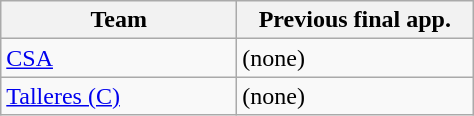<table class="wikitable">
<tr>
<th width=150px>Team</th>
<th width=150px>Previous final app.</th>
</tr>
<tr>
<td> <a href='#'>CSA</a></td>
<td>(none)</td>
</tr>
<tr>
<td> <a href='#'>Talleres (C)</a></td>
<td>(none)</td>
</tr>
</table>
